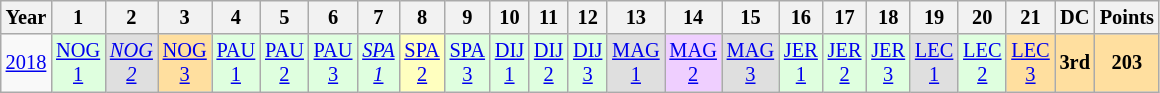<table class="wikitable" style="text-align:center; font-size:85%">
<tr>
<th>Year</th>
<th>1</th>
<th>2</th>
<th>3</th>
<th>4</th>
<th>5</th>
<th>6</th>
<th>7</th>
<th>8</th>
<th>9</th>
<th>10</th>
<th>11</th>
<th>12</th>
<th>13</th>
<th>14</th>
<th>15</th>
<th>16</th>
<th>17</th>
<th>18</th>
<th>19</th>
<th>20</th>
<th>21</th>
<th>DC</th>
<th>Points</th>
</tr>
<tr>
<td><a href='#'>2018</a></td>
<td style="background:#dfffdF;"><a href='#'>NOG<br>1</a><br></td>
<td style="background:#dfdfdF;"><em><a href='#'>NOG<br>2</a></em><br></td>
<td style="background:#ffdf9F;"><a href='#'>NOG<br>3</a><br></td>
<td style="background:#dfffdF;"><a href='#'>PAU<br>1</a><br></td>
<td style="background:#dfffdF;"><a href='#'>PAU<br>2</a><br></td>
<td style="background:#dfffdF;"><a href='#'>PAU<br>3</a><br></td>
<td style="background:#dfffdF;"><em><a href='#'>SPA<br>1</a></em><br></td>
<td style="background:#ffffbF;"><a href='#'>SPA<br>2</a><br></td>
<td style="background:#dfffdF;"><a href='#'>SPA<br>3</a><br></td>
<td style="background:#dfffdF;"><a href='#'>DIJ<br>1</a><br></td>
<td style="background:#dfffdF;"><a href='#'>DIJ<br>2</a><br></td>
<td style="background:#dfffdF;"><a href='#'>DIJ<br>3</a><br></td>
<td style="background:#dfdfdF;"><a href='#'>MAG<br>1</a><br></td>
<td style="background:#EFCFFF;"><a href='#'>MAG<br>2</a><br></td>
<td style="background:#dfdfdF;"><a href='#'>MAG<br>3</a><br></td>
<td style="background:#dfffdF;"><a href='#'>JER<br>1</a><br></td>
<td style="background:#dfffdF;"><a href='#'>JER<br>2</a><br></td>
<td style="background:#dfffdF;"><a href='#'>JER<br>3</a><br></td>
<td style="background:#dfdfdF;"><a href='#'>LEC<br>1</a><br></td>
<td style="background:#dfffdF;"><a href='#'>LEC<br>2</a><br></td>
<td style="background:#ffdf9F;"><a href='#'>LEC<br>3</a><br></td>
<th style="background:#ffdf9F;">3rd</th>
<th style="background:#ffdf9F;">203</th>
</tr>
</table>
